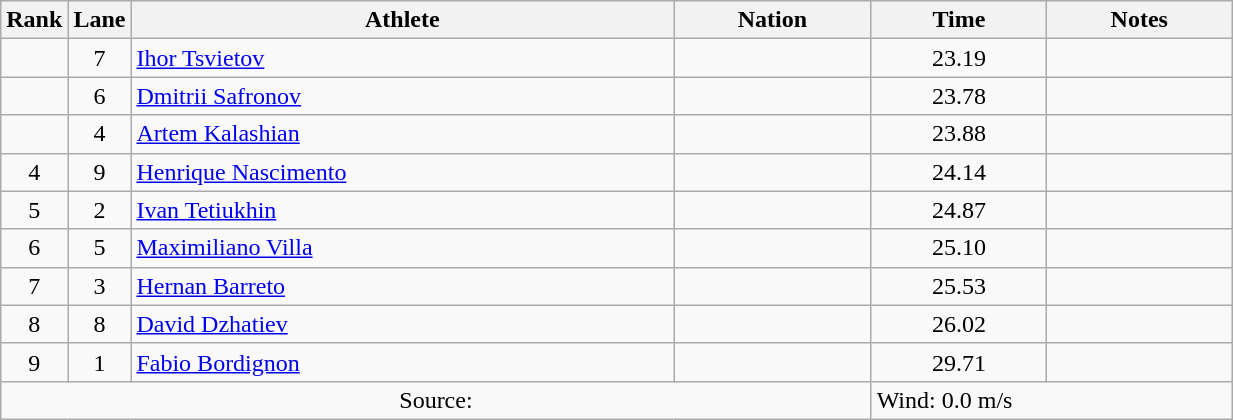<table class="wikitable sortable" style="text-align:center;width: 65%;">
<tr>
<th scope="col" style="width: 10px;">Rank</th>
<th scope="col" style="width: 10px;">Lane</th>
<th scope="col">Athlete</th>
<th scope="col">Nation</th>
<th scope="col">Time</th>
<th scope="col">Notes</th>
</tr>
<tr>
<td></td>
<td>7</td>
<td align=left><a href='#'>Ihor Tsvietov</a></td>
<td align=left></td>
<td>23.19</td>
<td></td>
</tr>
<tr>
<td></td>
<td>6</td>
<td align=left><a href='#'>Dmitrii Safronov</a></td>
<td align=left></td>
<td>23.78</td>
<td></td>
</tr>
<tr>
<td></td>
<td>4</td>
<td align=left><a href='#'>Artem Kalashian</a></td>
<td align=left></td>
<td>23.88</td>
<td></td>
</tr>
<tr>
<td>4</td>
<td>9</td>
<td align=left><a href='#'>Henrique Nascimento</a></td>
<td align=left></td>
<td>24.14</td>
<td></td>
</tr>
<tr>
<td>5</td>
<td>2</td>
<td align=left><a href='#'>Ivan Tetiukhin</a></td>
<td align=left></td>
<td>24.87</td>
<td></td>
</tr>
<tr>
<td>6</td>
<td>5</td>
<td align=left><a href='#'>Maximiliano Villa</a></td>
<td align=left></td>
<td>25.10</td>
<td></td>
</tr>
<tr>
<td>7</td>
<td>3</td>
<td align=left><a href='#'>Hernan Barreto</a></td>
<td align=left></td>
<td>25.53</td>
<td></td>
</tr>
<tr>
<td>8</td>
<td>8</td>
<td align=left><a href='#'>David Dzhatiev</a></td>
<td align=left></td>
<td>26.02</td>
<td></td>
</tr>
<tr>
<td>9</td>
<td>1</td>
<td align=left><a href='#'>Fabio Bordignon</a></td>
<td align=left></td>
<td>29.71</td>
<td></td>
</tr>
<tr class="sortbottom">
<td colspan="4">Source:</td>
<td colspan="2" style="text-align:left;">Wind: 0.0 m/s</td>
</tr>
</table>
